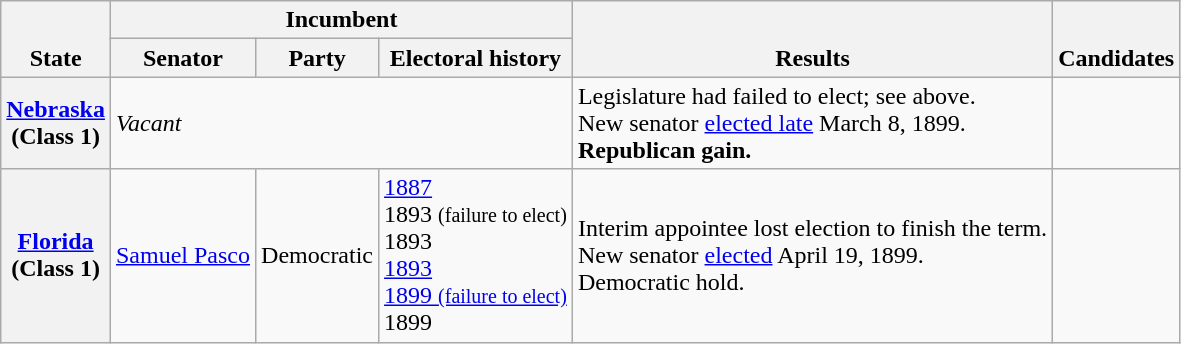<table class=wikitable>
<tr valign=bottom>
<th rowspan=2>State</th>
<th colspan=3>Incumbent</th>
<th rowspan=2>Results</th>
<th rowspan=2>Candidates</th>
</tr>
<tr valign=bottom>
<th>Senator</th>
<th>Party</th>
<th>Electoral history</th>
</tr>
<tr>
<th><a href='#'>Nebraska</a><br>(Class 1)</th>
<td colspan=3><em>Vacant</em></td>
<td>Legislature had failed to elect; see above.<br>New senator <a href='#'>elected late</a> March 8, 1899.<br><strong>Republican gain.</strong></td>
<td nowrap></td>
</tr>
<tr>
<th><a href='#'>Florida</a><br>(Class 1)</th>
<td><a href='#'>Samuel Pasco</a></td>
<td>Democratic</td>
<td><a href='#'>1887</a><br>1893 <small>(failure to elect)</small><br>1893 <br><a href='#'>1893 </a><br><a href='#'>1899 <small>(failure to elect)</small></a><br>1899 </td>
<td>Interim appointee lost election to finish the term.<br>New senator <a href='#'>elected</a> April 19, 1899.<br>Democratic hold.</td>
<td nowrap></td>
</tr>
</table>
